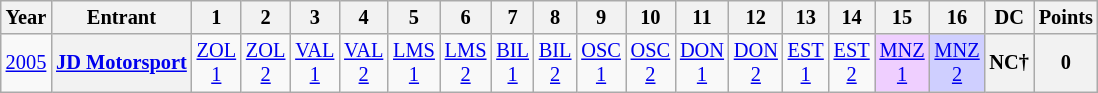<table class="wikitable" style="text-align:center; font-size:85%">
<tr>
<th>Year</th>
<th>Entrant</th>
<th>1</th>
<th>2</th>
<th>3</th>
<th>4</th>
<th>5</th>
<th>6</th>
<th>7</th>
<th>8</th>
<th>9</th>
<th>10</th>
<th>11</th>
<th>12</th>
<th>13</th>
<th>14</th>
<th>15</th>
<th>16</th>
<th>DC</th>
<th>Points</th>
</tr>
<tr>
<td><a href='#'>2005</a></td>
<th nowrap><a href='#'>JD Motorsport</a></th>
<td style="background:#;"><a href='#'>ZOL<br>1</a><br></td>
<td style="background:#;"><a href='#'>ZOL<br>2</a><br></td>
<td style="background:#;"><a href='#'>VAL<br>1</a><br></td>
<td style="background:#;"><a href='#'>VAL<br>2</a><br></td>
<td style="background:#;"><a href='#'>LMS<br>1</a><br></td>
<td style="background:#;"><a href='#'>LMS<br>2</a><br></td>
<td style="background:#;"><a href='#'>BIL<br>1</a><br></td>
<td style="background:#;"><a href='#'>BIL<br>2</a><br></td>
<td style="background:#;"><a href='#'>OSC<br>1</a><br></td>
<td style="background:#;"><a href='#'>OSC<br>2</a><br></td>
<td style="background:#;"><a href='#'>DON<br>1</a><br></td>
<td style="background:#;"><a href='#'>DON<br>2</a><br></td>
<td style="background:#;"><a href='#'>EST<br>1</a><br></td>
<td style="background:#;"><a href='#'>EST<br>2</a><br></td>
<td style="background:#efcfff;"><a href='#'>MNZ<br>1</a><br></td>
<td style="background:#cfcfff;"><a href='#'>MNZ<br>2</a><br></td>
<th>NC†</th>
<th>0</th>
</tr>
</table>
